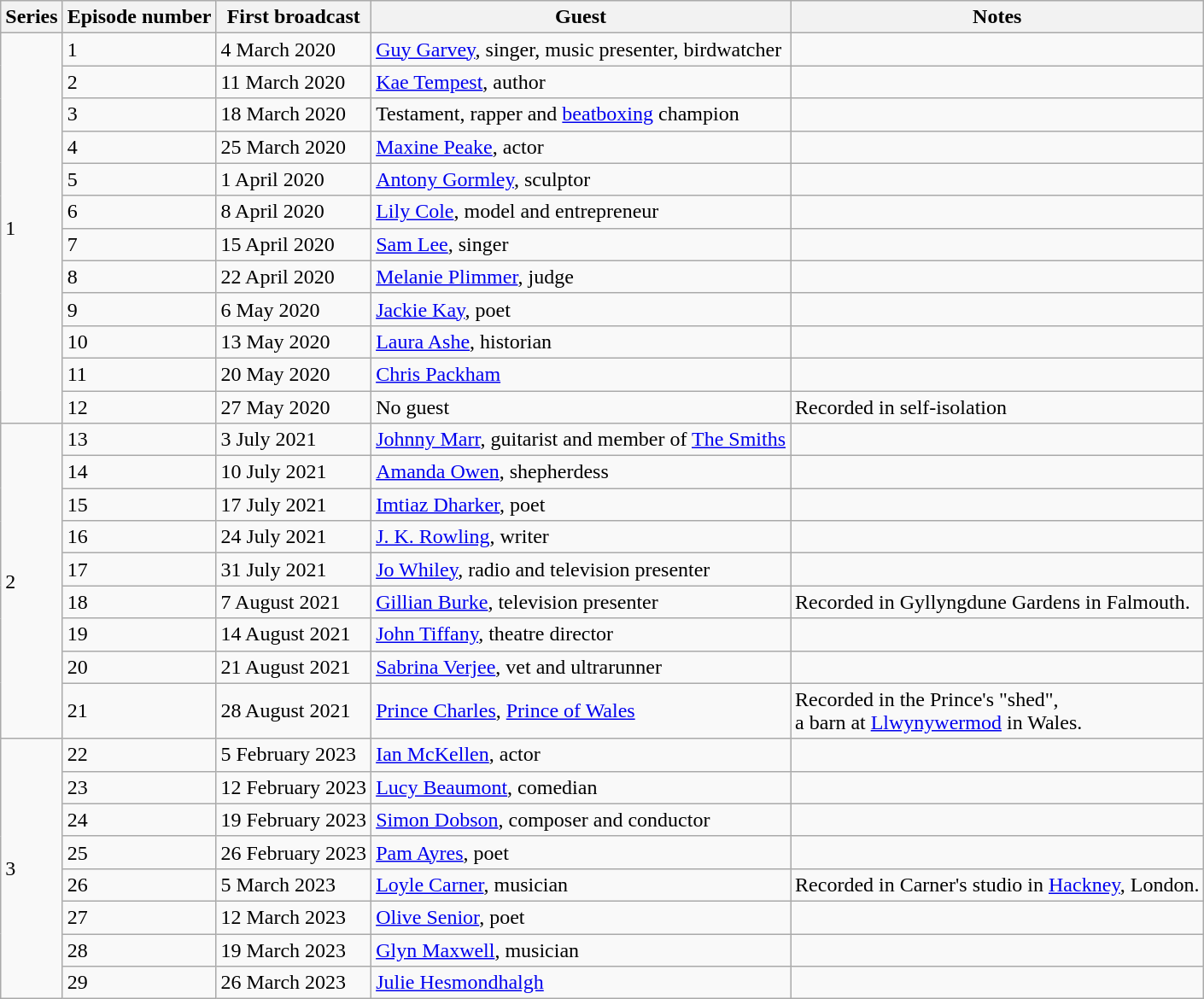<table class="wikitable ">
<tr>
<th>Series</th>
<th>Episode number</th>
<th>First broadcast</th>
<th>Guest</th>
<th>Notes</th>
</tr>
<tr>
<td rowspan="12">1</td>
<td>1</td>
<td>4 March 2020</td>
<td><a href='#'>Guy Garvey</a>, singer, music presenter, birdwatcher</td>
<td></td>
</tr>
<tr>
<td>2</td>
<td>11 March 2020</td>
<td><a href='#'>Kae Tempest</a>, author</td>
<td></td>
</tr>
<tr>
<td>3</td>
<td>18 March 2020</td>
<td>Testament, rapper and <a href='#'>beatboxing</a> champion</td>
<td></td>
</tr>
<tr>
<td>4</td>
<td>25 March 2020</td>
<td><a href='#'>Maxine Peake</a>, actor</td>
<td></td>
</tr>
<tr>
<td>5</td>
<td>1 April 2020</td>
<td><a href='#'>Antony Gormley</a>, sculptor</td>
<td></td>
</tr>
<tr>
<td>6</td>
<td>8 April 2020</td>
<td><a href='#'>Lily Cole</a>, model and entrepreneur</td>
<td></td>
</tr>
<tr>
<td>7</td>
<td>15 April 2020</td>
<td><a href='#'>Sam Lee</a>, singer</td>
<td></td>
</tr>
<tr>
<td>8</td>
<td>22 April 2020</td>
<td><a href='#'>Melanie Plimmer</a>, judge</td>
<td></td>
</tr>
<tr>
<td>9</td>
<td>6 May 2020</td>
<td><a href='#'>Jackie Kay</a>, poet</td>
<td></td>
</tr>
<tr>
<td>10</td>
<td>13 May 2020</td>
<td><a href='#'>Laura Ashe</a>, historian</td>
<td></td>
</tr>
<tr>
<td>11</td>
<td>20 May 2020</td>
<td><a href='#'>Chris Packham</a></td>
<td></td>
</tr>
<tr>
<td>12</td>
<td>27 May 2020</td>
<td>No guest</td>
<td>Recorded in self-isolation</td>
</tr>
<tr>
<td rowspan="9">2</td>
<td>13</td>
<td>3 July 2021</td>
<td><a href='#'>Johnny Marr</a>, guitarist and member of <a href='#'>The Smiths</a></td>
<td></td>
</tr>
<tr>
<td>14</td>
<td>10 July 2021</td>
<td><a href='#'>Amanda Owen</a>, shepherdess</td>
<td></td>
</tr>
<tr>
<td>15</td>
<td>17 July 2021</td>
<td><a href='#'>Imtiaz Dharker</a>, poet</td>
<td></td>
</tr>
<tr>
<td>16</td>
<td>24 July 2021</td>
<td><a href='#'>J. K. Rowling</a>, writer</td>
<td></td>
</tr>
<tr>
<td>17</td>
<td>31 July 2021</td>
<td><a href='#'>Jo Whiley</a>, radio and television presenter</td>
<td></td>
</tr>
<tr>
<td>18</td>
<td>7 August 2021</td>
<td><a href='#'>Gillian Burke</a>, television presenter</td>
<td>Recorded in Gyllyngdune Gardens in Falmouth.</td>
</tr>
<tr>
<td>19</td>
<td>14 August 2021</td>
<td><a href='#'>John Tiffany</a>, theatre director</td>
<td></td>
</tr>
<tr>
<td>20</td>
<td>21 August 2021</td>
<td><a href='#'>Sabrina Verjee</a>, vet and ultrarunner</td>
<td></td>
</tr>
<tr>
<td>21</td>
<td>28 August 2021</td>
<td><a href='#'>Prince Charles</a>, <a href='#'>Prince of Wales</a></td>
<td>Recorded in the Prince's "shed",<br> a barn at <a href='#'>Llwynywermod</a> in  Wales.</td>
</tr>
<tr>
<td rowspan="8">3</td>
<td>22</td>
<td>5 February 2023</td>
<td><a href='#'>Ian McKellen</a>, actor</td>
<td></td>
</tr>
<tr>
<td>23</td>
<td>12 February 2023</td>
<td><a href='#'>Lucy Beaumont</a>, comedian</td>
<td></td>
</tr>
<tr>
<td>24</td>
<td>19 February 2023</td>
<td><a href='#'>Simon Dobson</a>, composer and conductor</td>
<td></td>
</tr>
<tr>
<td>25</td>
<td>26 February 2023</td>
<td><a href='#'>Pam Ayres</a>, poet</td>
<td></td>
</tr>
<tr>
<td>26</td>
<td>5 March 2023</td>
<td><a href='#'>Loyle Carner</a>, musician</td>
<td>Recorded in Carner's studio in <a href='#'>Hackney</a>, London. </td>
</tr>
<tr>
<td>27</td>
<td>12 March 2023</td>
<td><a href='#'>Olive Senior</a>, poet</td>
<td><br></td>
</tr>
<tr>
<td>28</td>
<td>19 March 2023</td>
<td><a href='#'>Glyn Maxwell</a>, musician</td>
<td></td>
</tr>
<tr>
<td>29</td>
<td>26 March 2023</td>
<td><a href='#'>Julie Hesmondhalgh</a></td>
<td></td>
</tr>
</table>
